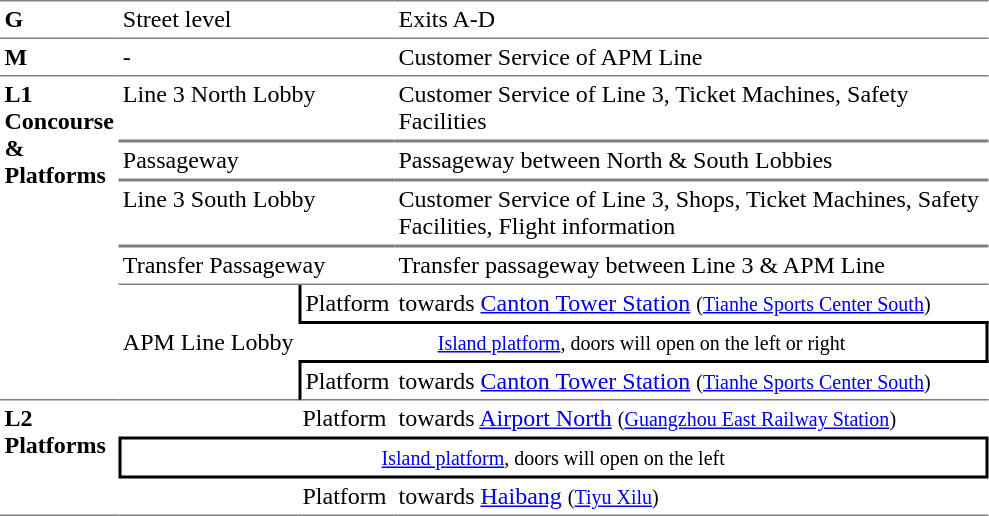<table table border=0 cellspacing=0 cellpadding=3>
<tr>
<td style="border-top:solid 1px gray;" width=50 valign=top><strong>G</strong></td>
<td colspan=2 style="border-top:solid 1px gray;" width=100 valign=top>Street level</td>
<td style="border-top:solid 1px gray;" width=390 valign=top>Exits A-D</td>
</tr>
<tr>
<td style="border-top:solid 1px gray;" width=50 valign=top><strong>M</strong></td>
<td colspan=2 style="border-top:solid 1px gray;" width=100 valign=top>-</td>
<td style="border-top:solid 1px gray;" width=390 valign=top>Customer Service of APM Line</td>
</tr>
<tr>
<td style="border-bottom:solid 1px gray; border-top:solid 1px gray;" valign=top width=50 rowspan=7><strong>L1<br>Concourse & Platforms</strong></td>
<td colspan=2 style="border-bottom:solid 1px gray; border-top:solid 1px gray;" valign=top width=100>Line 3 North Lobby</td>
<td style="border-bottom:solid 1px gray; border-top:solid 1px gray;" valign=top width=390>Customer Service of Line 3, Ticket Machines, Safety Facilities</td>
</tr>
<tr>
<td colspan=2 style="border-bottom:solid 1px gray; border-top:solid 1px gray;" valign=top width=100>Passageway</td>
<td style="border-bottom:solid 1px gray; border-top:solid 1px gray;" valign=top width=390>Passageway between North & South Lobbies</td>
</tr>
<tr>
<td colspan=2 style="border-bottom:solid 1px gray; border-top:solid 1px gray;" valign=top width=100>Line 3 South Lobby</td>
<td style="border-bottom:solid 1px gray; border-top:solid 1px gray;" valign=top width=390>Customer Service of Line 3, Shops, Ticket Machines, Safety Facilities, Flight information</td>
</tr>
<tr>
<td colspan=2 style="border-bottom:solid 1px gray; border-top:solid 1px gray;" valign=top width=100>Transfer Passageway</td>
<td style="border-bottom:solid 1px gray; border-top:solid 1px gray;" valign=top width=390>Transfer passageway between Line 3 & APM Line</td>
</tr>
<tr>
<td></td>
<td style="border-left:solid 2px black;">Platform </td>
<td> towards <a href='#'>Canton Tower Station</a> <small>(<a href='#'>Tianhe Sports Center South</a>)</small> </td>
</tr>
<tr>
<td>APM Line Lobby</td>
<td style="border-right:solid 2px black;border-top:solid 2px black;border-bottom:solid 2px black;text-align:center;" colspan=2><small><a href='#'>Island platform</a>, doors will open on the left or right</small></td>
</tr>
<tr>
<td style="border-bottom:solid 1px gray;"></td>
<td style="border-bottom:solid 1px gray;border-left:solid 2px black;">Platform </td>
<td style="border-bottom:solid 1px gray;"> towards <a href='#'>Canton Tower Station</a> <small>(<a href='#'>Tianhe Sports Center South</a>)</small> </td>
</tr>
<tr>
<td style="border-bottom:solid 1px gray;" rowspan=3 valign=top><strong>L2<br>Platforms</strong></td>
<td></td>
<td>Platform </td>
<td>  towards <a href='#'>Airport North</a> <small>(<a href='#'>Guangzhou East Railway Station</a>)</small></td>
</tr>
<tr>
<td style="border-right:solid 2px black;border-left:solid 2px black;border-top:solid 2px black;border-bottom:solid 2px black;text-align:center;" colspan=3><small><a href='#'>Island platform</a>, doors will open on the left</small></td>
</tr>
<tr>
<td style="border-bottom:solid 1px gray;"></td>
<td style="border-bottom:solid 1px gray;">Platform </td>
<td style="border-bottom:solid 1px gray;"> towards <a href='#'>Haibang</a> <small>(<a href='#'>Tiyu Xilu</a>)</small> </td>
</tr>
</table>
